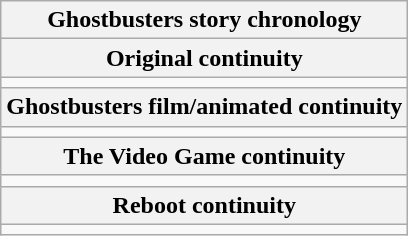<table class="wikitable mw-collapsible floatright">
<tr>
<th scope="colgroup" colspan="4" style=>Ghostbusters story chronology</th>
</tr>
<tr>
<th scope="col" colspan="4">Original continuity</th>
</tr>
<tr>
<td scope="rowgroup" colspan="4"></td>
</tr>
<tr>
<th scope="col" colspan="4">Ghostbusters film/animated continuity</th>
</tr>
<tr>
<td scope="rowgroup" colspan="4"></td>
</tr>
<tr>
<th scope="col" colspan="3">The Video Game continuity</th>
</tr>
<tr>
<td scope="rowgroup" colspan="3"></td>
</tr>
<tr>
<th scope="col">Reboot continuity</th>
</tr>
<tr>
<td scope="rowgroup"></td>
</tr>
</table>
